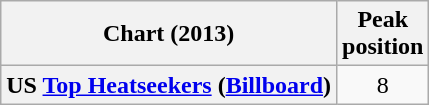<table class="wikitable sortable plainrowheaders" style="text-align:center">
<tr>
<th scope="col">Chart (2013)</th>
<th scope="col">Peak<br> position</th>
</tr>
<tr>
<th scope="row">US <a href='#'>Top Heatseekers</a> (<a href='#'>Billboard</a>)</th>
<td>8</td>
</tr>
</table>
